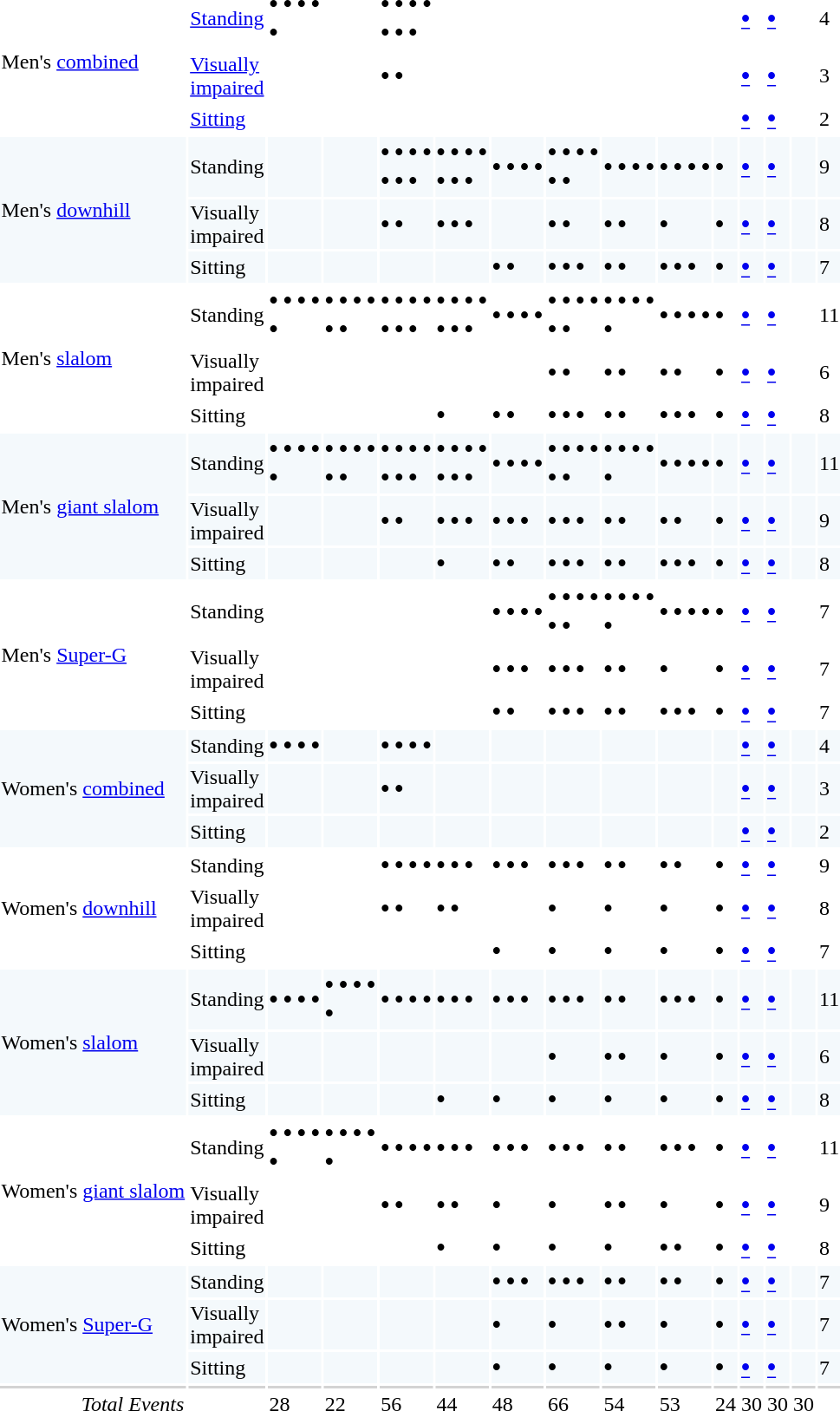<table>
<tr>
<td align=left rowspan="3">Men's <a href='#'>combined</a></td>
<td><a href='#'>Standing</a></td>
<td><big><strong>•</strong></big> <big><strong>•</strong></big> <big><strong>•</strong></big> <big><strong>•</strong></big><br><big><strong>•</strong></big></td>
<td></td>
<td><big><strong>•</strong></big> <big><strong>•</strong></big> <big><strong>•</strong></big> <big><strong>•</strong></big><br><big><strong>•</strong></big> <big><strong>•</strong></big> <big><strong>•</strong></big></td>
<td></td>
<td></td>
<td></td>
<td></td>
<td></td>
<td></td>
<td><big><strong><a href='#'>•</a></strong></big></td>
<td><big><strong><a href='#'>•</a></strong></big></td>
<td></td>
<td>4</td>
</tr>
<tr>
<td align=centre><a href='#'>Visually</a> <br><a href='#'>impaired</a></td>
<td></td>
<td></td>
<td><big><strong>•</strong></big> <big><strong>•</strong></big></td>
<td></td>
<td></td>
<td></td>
<td></td>
<td></td>
<td></td>
<td><big><strong><a href='#'>•</a></strong></big></td>
<td><big><strong><a href='#'>•</a></strong></big></td>
<td></td>
<td>3</td>
</tr>
<tr>
<td align=centre><a href='#'>Sitting</a></td>
<td></td>
<td></td>
<td></td>
<td></td>
<td></td>
<td></td>
<td></td>
<td></td>
<td></td>
<td><big><strong><a href='#'>•</a></strong></big></td>
<td><big><strong><a href='#'>•</a></strong></big></td>
<td></td>
<td>2</td>
</tr>
<tr bgcolor="#F4F9FC">
<td align=left rowspan="3">Men's <a href='#'>downhill</a></td>
<td>Standing</td>
<td></td>
<td></td>
<td><big><strong>•</strong></big> <big><strong>•</strong></big> <big><strong>•</strong></big> <big><strong>•</strong></big><br><big><strong>•</strong></big> <big><strong>•</strong></big> <big><strong>•</strong></big></td>
<td><big><strong>•</strong></big> <big><strong>•</strong></big> <big><strong>•</strong></big> <big><strong>•</strong></big><br><big><strong>•</strong></big> <big><strong>•</strong></big> <big><strong>•</strong></big></td>
<td><big><strong>•</strong></big> <big><strong>•</strong></big> <big><strong>•</strong></big> <big><strong>•</strong></big></td>
<td><big><strong>•</strong></big> <big><strong>•</strong></big> <big><strong>•</strong></big> <big><strong>•</strong></big><br><big><strong>•</strong></big> <big><strong>•</strong></big></td>
<td><big><strong>•</strong></big> <big><strong>•</strong></big> <big><strong>•</strong></big> <big><strong>•</strong></big></td>
<td><big><strong>•</strong></big> <big><strong>•</strong></big> <big><strong>•</strong></big> <big><strong>•</strong></big></td>
<td><big><strong>•</strong></big></td>
<td><big><strong><a href='#'>•</a></strong></big></td>
<td><big><strong><a href='#'>•</a></strong></big></td>
<td></td>
<td>9</td>
</tr>
<tr bgcolor="#F4F9FC">
<td align=left>Visually <br>impaired</td>
<td></td>
<td></td>
<td><big><strong>•</strong></big> <big><strong>•</strong></big></td>
<td><big><strong>•</strong></big> <big><strong>•</strong></big> <big><strong>•</strong></big></td>
<td></td>
<td><big><strong>•</strong></big> <big><strong>•</strong></big></td>
<td><big><strong>•</strong></big> <big><strong>•</strong></big></td>
<td><big><strong>•</strong></big></td>
<td><big><strong>•</strong></big></td>
<td><big><strong><a href='#'>•</a></strong></big></td>
<td><big><strong><a href='#'>•</a></strong></big></td>
<td></td>
<td>8</td>
</tr>
<tr bgcolor="#F4F9FC">
<td align=left>Sitting</td>
<td></td>
<td></td>
<td></td>
<td></td>
<td><big><strong>•</strong></big> <big><strong>•</strong></big></td>
<td><big><strong>•</strong></big> <big><strong>•</strong></big> <big><strong>•</strong></big></td>
<td><big><strong>•</strong></big> <big><strong>•</strong></big></td>
<td><big><strong>•</strong></big> <big><strong>•</strong></big> <big><strong>•</strong></big></td>
<td><big><strong>•</strong></big></td>
<td><big><strong><a href='#'>•</a></strong></big></td>
<td><big><strong><a href='#'>•</a></strong></big></td>
<td></td>
<td>7</td>
</tr>
<tr>
<td align=left rowspan="3">Men's <a href='#'>slalom</a></td>
<td>Standing</td>
<td><big><strong>•</strong></big> <big><strong>•</strong></big> <big><strong>•</strong></big> <big><strong>•</strong></big><br><big><strong>•</strong></big></td>
<td><big><strong>•</strong></big> <big><strong>•</strong></big> <big><strong>•</strong></big> <big><strong>•</strong></big><br><big><strong>•</strong></big> <big><strong>•</strong></big></td>
<td><big><strong>•</strong></big> <big><strong>•</strong></big> <big><strong>•</strong></big> <big><strong>•</strong></big><br><big><strong>•</strong></big> <big><strong>•</strong></big>  <big><strong>•</strong></big></td>
<td><big><strong>•</strong></big> <big><strong>•</strong></big> <big><strong>•</strong></big> <big><strong>•</strong></big><br><big><strong>•</strong></big> <big><strong>•</strong></big> <big><strong>•</strong></big></td>
<td><big><strong>•</strong></big> <big><strong>•</strong></big> <big><strong>•</strong></big> <big><strong>•</strong></big></td>
<td><big><strong>•</strong></big> <big><strong>•</strong></big> <big><strong>•</strong></big> <big><strong>•</strong></big><br><big><strong>•</strong></big> <big><strong>•</strong></big></td>
<td><big><strong>•</strong></big> <big><strong>•</strong></big> <big><strong>•</strong></big> <big><strong>•</strong></big><br><big><strong>•</strong></big></td>
<td><big><strong>•</strong></big> <big><strong>•</strong></big> <big><strong>•</strong></big> <big><strong>•</strong></big></td>
<td><big><strong>•</strong></big></td>
<td><big><strong><a href='#'>•</a></strong></big></td>
<td><big><strong><a href='#'>•</a></strong></big></td>
<td></td>
<td>11</td>
</tr>
<tr>
<td align=left>Visually<br>impaired</td>
<td></td>
<td></td>
<td></td>
<td></td>
<td></td>
<td><big><strong>•</strong></big> <big><strong>•</strong></big></td>
<td><big><strong>•</strong></big> <big><strong>•</strong></big></td>
<td><big><strong>•</strong></big> <big><strong>•</strong></big></td>
<td><big><strong>•</strong></big></td>
<td><big><strong><a href='#'>•</a></strong></big></td>
<td><big><strong><a href='#'>•</a></strong></big></td>
<td></td>
<td>6</td>
</tr>
<tr>
<td align=left>Sitting</td>
<td></td>
<td></td>
<td></td>
<td><big><strong>•</strong></big></td>
<td><big><strong>•</strong></big> <big><strong>•</strong></big></td>
<td><big><strong>•</strong></big> <big><strong>•</strong></big> <big><strong>•</strong></big></td>
<td><big><strong>•</strong></big> <big><strong>•</strong></big></td>
<td><big><strong>•</strong></big> <big><strong>•</strong></big> <big><strong>•</strong></big></td>
<td><big><strong>•</strong></big></td>
<td><big><strong><a href='#'>•</a></strong></big></td>
<td><big><strong><a href='#'>•</a></strong></big></td>
<td></td>
<td>8</td>
</tr>
<tr bgcolor="#F4F9FC">
<td align=left rowspan="3">Men's <a href='#'>giant slalom</a></td>
<td>Standing</td>
<td><big><strong>•</strong></big> <big><strong>•</strong></big> <big><strong>•</strong></big> <big><strong>•</strong></big><br><big><strong>•</strong></big></td>
<td><big><strong>•</strong></big> <big><strong>•</strong></big> <big><strong>•</strong></big> <big><strong>•</strong></big><br><big><strong>•</strong></big> <big><strong>•</strong></big></td>
<td><big><strong>•</strong></big> <big><strong>•</strong></big> <big><strong>•</strong></big> <big><strong>•</strong></big><br><big><strong>•</strong></big> <big><strong>•</strong></big> <big><strong>•</strong></big></td>
<td><big><strong>•</strong></big> <big><strong>•</strong></big> <big><strong>•</strong></big> <big><strong>•</strong></big><br><big><strong>•</strong></big> <big><strong>•</strong></big> <big><strong>•</strong></big></td>
<td><big><strong>•</strong></big> <big><strong>•</strong></big> <big><strong>•</strong></big> <big><strong>•</strong></big></td>
<td><big><strong>•</strong></big> <big><strong>•</strong></big> <big><strong>•</strong></big> <big><strong>•</strong></big><br><big><strong>•</strong></big> <big><strong>•</strong></big></td>
<td><big><strong>•</strong></big> <big><strong>•</strong></big> <big><strong>•</strong></big> <big><strong>•</strong></big><br><big><strong>•</strong></big></td>
<td><big><strong>•</strong></big> <big><strong>•</strong></big> <big><strong>•</strong></big> <big><strong>•</strong></big></td>
<td><big><strong>•</strong></big></td>
<td><big><strong><a href='#'>•</a></strong></big></td>
<td><big><strong><a href='#'>•</a></strong></big></td>
<td></td>
<td>11</td>
</tr>
<tr bgcolor="#F4F9FC">
<td align=left>Visually<br>impaired</td>
<td></td>
<td></td>
<td><big><strong>•</strong></big> <big><strong>•</strong></big></td>
<td><big><strong>•</strong></big> <big><strong>•</strong></big> <big><strong>•</strong></big></td>
<td><big><strong>•</strong></big> <big><strong>•</strong></big> <big><strong>•</strong></big></td>
<td><big><strong>•</strong></big> <big><strong>•</strong></big> <big><strong>•</strong></big></td>
<td><big><strong>•</strong></big> <big><strong>•</strong></big></td>
<td><big><strong>•</strong></big> <big><strong>•</strong></big></td>
<td><big><strong>•</strong></big></td>
<td><big><strong><a href='#'>•</a></strong></big></td>
<td><big><strong><a href='#'>•</a></strong></big></td>
<td></td>
<td>9</td>
</tr>
<tr bgcolor="#F4F9FC">
<td align=left>Sitting</td>
<td></td>
<td></td>
<td></td>
<td><big><strong>•</strong></big></td>
<td><big><strong>•</strong></big> <big><strong>•</strong></big></td>
<td><big><strong>•</strong></big> <big><strong>•</strong></big> <big><strong>•</strong></big></td>
<td><big><strong>•</strong></big> <big><strong>•</strong></big></td>
<td><big><strong>•</strong></big> <big><strong>•</strong></big> <big><strong>•</strong></big></td>
<td><big><strong>•</strong></big></td>
<td><big><strong><a href='#'>•</a></strong></big></td>
<td><big><strong><a href='#'>•</a></strong></big></td>
<td></td>
<td>8</td>
</tr>
<tr>
<td align=left rowspan="3">Men's <a href='#'>Super-G</a></td>
<td>Standing</td>
<td></td>
<td></td>
<td></td>
<td></td>
<td><big><strong>•</strong></big> <big><strong>•</strong></big> <big><strong>•</strong></big> <big><strong>•</strong></big></td>
<td><big><strong>•</strong></big> <big><strong>•</strong></big> <big><strong>•</strong></big> <big><strong>•</strong></big><br><big><strong>•</strong></big> <big><strong>•</strong></big></td>
<td><big><strong>•</strong></big> <big><strong>•</strong></big> <big><strong>•</strong></big> <big><strong>•</strong></big><br><big><strong>•</strong></big></td>
<td><big><strong>•</strong></big> <big><strong>•</strong></big> <big><strong>•</strong></big> <big><strong>•</strong></big></td>
<td><big><strong>•</strong></big></td>
<td><big><strong><a href='#'>•</a></strong></big></td>
<td><big><strong><a href='#'>•</a></strong></big></td>
<td></td>
<td>7</td>
</tr>
<tr>
<td align=left>Visually<br>impaired</td>
<td></td>
<td></td>
<td></td>
<td></td>
<td><big><strong>•</strong></big> <big><strong>•</strong></big> <big><strong>•</strong></big></td>
<td><big><strong>•</strong></big> <big><strong>•</strong></big> <big><strong>•</strong></big></td>
<td><big><strong>•</strong></big> <big><strong>•</strong></big></td>
<td><big><strong>•</strong></big></td>
<td><big><strong>•</strong></big></td>
<td><big><strong><a href='#'>•</a></strong></big></td>
<td><big><strong><a href='#'>•</a></strong></big></td>
<td></td>
<td>7</td>
</tr>
<tr>
<td align=left>Sitting</td>
<td></td>
<td></td>
<td></td>
<td></td>
<td><big><strong>•</strong></big> <big><strong>•</strong></big></td>
<td><big><strong>•</strong></big> <big><strong>•</strong></big> <big><strong>•</strong></big></td>
<td><big><strong>•</strong></big> <big><strong>•</strong></big></td>
<td><big><strong>•</strong></big> <big><strong>•</strong></big> <big><strong>•</strong></big></td>
<td><big><strong>•</strong></big></td>
<td><big><strong><a href='#'>•</a></strong></big></td>
<td><big><strong><a href='#'>•</a></strong></big></td>
<td></td>
<td>7</td>
</tr>
<tr bgcolor="#F4F9FC">
<td align=left rowspan="3">Women's <a href='#'>combined</a></td>
<td>Standing</td>
<td><big><strong>•</strong></big> <big><strong>•</strong></big> <big><strong>•</strong></big> <big><strong>•</strong></big></td>
<td></td>
<td><big><strong>•</strong></big> <big><strong>•</strong></big> <big><strong>•</strong></big> <big><strong>•</strong></big></td>
<td></td>
<td></td>
<td></td>
<td></td>
<td></td>
<td></td>
<td><big><strong><a href='#'>•</a></strong></big></td>
<td><big><strong><a href='#'>•</a></strong></big></td>
<td></td>
<td>4</td>
</tr>
<tr bgcolor="#F4F9FC">
<td align=left>Visually<br>impaired</td>
<td></td>
<td></td>
<td><big><strong>•</strong></big> <big><strong>•</strong></big></td>
<td></td>
<td></td>
<td></td>
<td></td>
<td></td>
<td></td>
<td><big><strong><a href='#'>•</a></strong></big></td>
<td><big><strong><a href='#'>•</a></strong></big></td>
<td></td>
<td>3</td>
</tr>
<tr bgcolor="#F4F9FC">
<td align=left>Sitting</td>
<td></td>
<td></td>
<td></td>
<td></td>
<td></td>
<td></td>
<td></td>
<td></td>
<td></td>
<td><big><strong><a href='#'>•</a></strong></big></td>
<td><big><strong><a href='#'>•</a></strong></big></td>
<td></td>
<td>2</td>
</tr>
<tr>
<td align=left rowspan="3">Women's <a href='#'>downhill</a></td>
<td>Standing</td>
<td></td>
<td></td>
<td><big><strong>•</strong></big> <big><strong>•</strong></big> <big><strong>•</strong></big> <big><strong>•</strong></big></td>
<td><big><strong>•</strong></big> <big><strong>•</strong></big> <big><strong>•</strong></big></td>
<td><big><strong>•</strong></big> <big><strong>•</strong></big> <big><strong>•</strong></big></td>
<td><big><strong>•</strong></big> <big><strong>•</strong></big> <big><strong>•</strong></big></td>
<td><big><strong>•</strong></big> <big><strong>•</strong></big></td>
<td><big><strong>•</strong></big> <big><strong>•</strong></big></td>
<td><big><strong>•</strong></big></td>
<td><big><strong><a href='#'>•</a></strong></big></td>
<td><big><strong><a href='#'>•</a></strong></big></td>
<td></td>
<td>9</td>
</tr>
<tr>
<td align=left>Visually<br>impaired</td>
<td></td>
<td></td>
<td><big><strong>•</strong></big> <big><strong>•</strong></big></td>
<td><big><strong>•</strong></big> <big><strong>•</strong></big></td>
<td></td>
<td><big><strong>•</strong></big></td>
<td><big><strong>•</strong></big></td>
<td><big><strong>•</strong></big></td>
<td><big><strong>•</strong></big></td>
<td><big><strong><a href='#'>•</a></strong></big></td>
<td><big><strong><a href='#'>•</a></strong></big></td>
<td></td>
<td>8</td>
</tr>
<tr>
<td align=left>Sitting</td>
<td></td>
<td></td>
<td></td>
<td></td>
<td><big><strong>•</strong></big></td>
<td><big><strong>•</strong></big></td>
<td><big><strong>•</strong></big></td>
<td><big><strong>•</strong></big></td>
<td><big><strong>•</strong></big></td>
<td><big><strong><a href='#'>•</a></strong></big></td>
<td><big><strong><a href='#'>•</a></strong></big></td>
<td></td>
<td>7</td>
</tr>
<tr bgcolor="#F4F9FC">
<td align=left rowspan="3">Women's <a href='#'>slalom</a></td>
<td>Standing</td>
<td><big><strong>•</strong></big> <big><strong>•</strong></big> <big><strong>•</strong></big> <big><strong>•</strong></big></td>
<td><big><strong>•</strong></big> <big><strong>•</strong></big> <big><strong>•</strong></big> <big><strong>•</strong></big><br><big><strong>•</strong></big></td>
<td><big><strong>•</strong></big> <big><strong>•</strong></big> <big><strong>•</strong></big> <big><strong>•</strong></big></td>
<td><big><strong>•</strong></big> <big><strong>•</strong></big> <big><strong>•</strong></big></td>
<td><big><strong>•</strong></big> <big><strong>•</strong></big> <big><strong>•</strong></big></td>
<td><big><strong>•</strong></big> <big><strong>•</strong></big> <big><strong>•</strong></big></td>
<td><big><strong>•</strong></big> <big><strong>•</strong></big></td>
<td><big><strong>•</strong></big> <big><strong>•</strong></big> <big><strong>•</strong></big></td>
<td><big><strong>•</strong></big></td>
<td><big><strong><a href='#'>•</a></strong></big></td>
<td><big><strong><a href='#'>•</a></strong></big></td>
<td></td>
<td>11</td>
</tr>
<tr bgcolor="#F4F9FC">
<td align=left>Visually<br>impaired</td>
<td></td>
<td></td>
<td></td>
<td></td>
<td></td>
<td><big><strong>•</strong></big></td>
<td><big><strong>•</strong></big> <big><strong>•</strong></big></td>
<td><big><strong>•</strong></big></td>
<td><big><strong>•</strong></big></td>
<td><big><strong><a href='#'>•</a></strong></big></td>
<td><big><strong><a href='#'>•</a></strong></big></td>
<td></td>
<td>6</td>
</tr>
<tr bgcolor="#F4F9FC">
<td align=left>Sitting</td>
<td></td>
<td></td>
<td></td>
<td><big><strong>•</strong></big></td>
<td><big><strong>•</strong></big></td>
<td><big><strong>•</strong></big></td>
<td><big><strong>•</strong></big></td>
<td><big><strong>•</strong></big></td>
<td><big><strong>•</strong></big></td>
<td><big><strong><a href='#'>•</a></strong></big></td>
<td><big><strong><a href='#'>•</a></strong></big></td>
<td></td>
<td>8</td>
</tr>
<tr>
<td align=left rowspan="3">Women's <a href='#'>giant slalom</a></td>
<td>Standing</td>
<td><big><strong>•</strong></big> <big><strong>•</strong></big> <big><strong>•</strong></big> <big><strong>•</strong></big><br><big><strong>•</strong></big></td>
<td><big><strong>•</strong></big> <big><strong>•</strong></big> <big><strong>•</strong></big> <big><strong>•</strong></big><br><big><strong>•</strong></big></td>
<td><big><strong>•</strong></big> <big><strong>•</strong></big> <big><strong>•</strong></big> <big><strong>•</strong></big></td>
<td><big><strong>•</strong></big> <big><strong>•</strong></big> <big><strong>•</strong></big></td>
<td><big><strong>•</strong></big> <big><strong>•</strong></big> <big><strong>•</strong></big></td>
<td><big><strong>•</strong></big> <big><strong>•</strong></big> <big><strong>•</strong></big></td>
<td><big><strong>•</strong></big> <big><strong>•</strong></big></td>
<td><big><strong>•</strong></big> <big><strong>•</strong></big> <big><strong>•</strong></big></td>
<td><big><strong>•</strong></big></td>
<td><big><strong><a href='#'>•</a></strong></big></td>
<td><big><strong><a href='#'>•</a></strong></big></td>
<td></td>
<td>11</td>
</tr>
<tr>
<td align=left>Visually<br>impaired</td>
<td></td>
<td></td>
<td><big><strong>•</strong></big> <big><strong>•</strong></big></td>
<td><big><strong>•</strong></big> <big><strong>•</strong></big></td>
<td><big><strong>•</strong></big></td>
<td><big><strong>•</strong></big></td>
<td><big><strong>•</strong></big> <big><strong>•</strong></big></td>
<td><big><strong>•</strong></big></td>
<td><big><strong>•</strong></big></td>
<td><big><strong><a href='#'>•</a></strong></big></td>
<td><big><strong><a href='#'>•</a></strong></big></td>
<td></td>
<td>9</td>
</tr>
<tr>
<td align=left>Sitting</td>
<td></td>
<td></td>
<td></td>
<td><big><strong>•</strong></big></td>
<td><big><strong>•</strong></big></td>
<td><big><strong>•</strong></big></td>
<td><big><strong>•</strong></big></td>
<td><big><strong>•</strong></big> <big><strong>•</strong></big></td>
<td><big><strong>•</strong></big></td>
<td><big><strong><a href='#'>•</a></strong></big></td>
<td><big><strong><a href='#'>•</a></strong></big></td>
<td></td>
<td>8</td>
</tr>
<tr bgcolor="#F4F9FC">
<td align=left rowspan="3">Women's <a href='#'>Super-G</a></td>
<td>Standing</td>
<td></td>
<td></td>
<td></td>
<td></td>
<td><big><strong>•</strong></big> <big><strong>•</strong></big> <big><strong>•</strong></big></td>
<td><big><strong>•</strong></big> <big><strong>•</strong></big> <big><strong>•</strong></big></td>
<td><big><strong>•</strong></big> <big><strong>•</strong></big></td>
<td><big><strong>•</strong></big> <big><strong>•</strong></big></td>
<td><big><strong>•</strong></big></td>
<td><big><strong><a href='#'>•</a></strong></big></td>
<td><big><strong><a href='#'>•</a></strong></big></td>
<td></td>
<td>7</td>
</tr>
<tr bgcolor="#F4F9FC">
<td align=left>Visually<br>impaired</td>
<td></td>
<td></td>
<td></td>
<td></td>
<td><big><strong>•</strong></big></td>
<td><big><strong>•</strong></big></td>
<td><big><strong>•</strong></big> <big><strong>•</strong></big></td>
<td><big><strong>•</strong></big></td>
<td><big><strong>•</strong></big></td>
<td><big><strong><a href='#'>•</a></strong></big></td>
<td><big><strong><a href='#'>•</a></strong></big></td>
<td></td>
<td>7</td>
</tr>
<tr bgcolor="#F4F9FC">
<td align=left>Sitting</td>
<td></td>
<td></td>
<td></td>
<td></td>
<td><big><strong>•</strong></big></td>
<td><big><strong>•</strong></big></td>
<td><big><strong>•</strong></big></td>
<td><big><strong>•</strong></big></td>
<td><big><strong>•</strong></big></td>
<td><big><strong><a href='#'>•</a></strong></big></td>
<td><big><strong><a href='#'>•</a></strong></big></td>
<td></td>
<td>7</td>
</tr>
<tr bgcolor=lightgray>
<td></td>
<td></td>
<td></td>
<td></td>
<td></td>
<td></td>
<td></td>
<td></td>
<td></td>
<td></td>
<td></td>
<td></td>
<td></td>
<td></td>
<td></td>
</tr>
<tr>
<td align=center colspan="2"><em>Total Events</em></td>
<td>28</td>
<td>22</td>
<td>56</td>
<td>44</td>
<td>48</td>
<td>66</td>
<td>54</td>
<td>53</td>
<td>24</td>
<td>30</td>
<td>30</td>
<td>30</td>
<td></td>
</tr>
</table>
